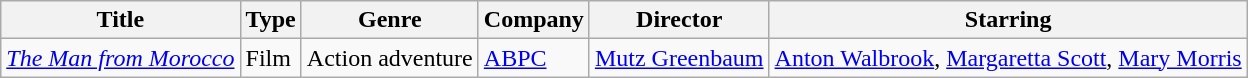<table class="wikitable unsortable">
<tr>
<th>Title</th>
<th>Type</th>
<th>Genre</th>
<th>Company</th>
<th>Director</th>
<th>Starring</th>
</tr>
<tr>
<td><em><a href='#'>The Man from Morocco</a></em></td>
<td>Film</td>
<td>Action adventure</td>
<td><a href='#'>ABPC</a></td>
<td><a href='#'>Mutz Greenbaum</a></td>
<td><a href='#'>Anton Walbrook</a>, <a href='#'>Margaretta Scott</a>, <a href='#'>Mary Morris</a></td>
</tr>
</table>
